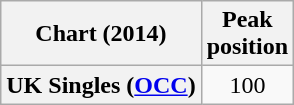<table class="wikitable plainrowheaders sortable">
<tr>
<th>Chart (2014)</th>
<th>Peak<br>position</th>
</tr>
<tr>
<th scope="row">UK Singles (<a href='#'>OCC</a>)</th>
<td align="center">100</td>
</tr>
</table>
